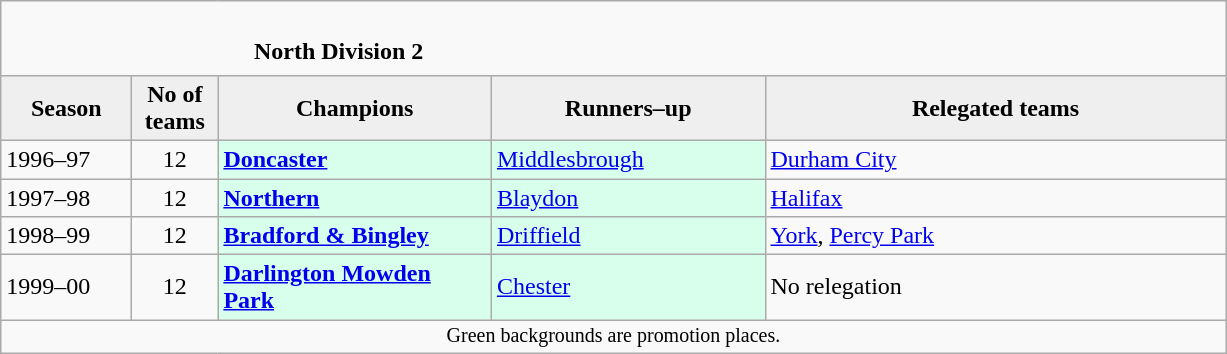<table class="wikitable" style="text-align: left;">
<tr>
<td colspan="11" cellpadding="0" cellspacing="0"><br><table border="0" style="width:100%;" cellpadding="0" cellspacing="0">
<tr>
<td style="width:20%; border:0;"></td>
<td style="border:0;"><strong>North Division 2</strong></td>
<td style="width:20%; border:0;"></td>
</tr>
</table>
</td>
</tr>
<tr>
<th style="background:#efefef; width:80px;">Season</th>
<th style="background:#efefef; width:50px;">No of teams</th>
<th style="background:#efefef; width:175px;">Champions</th>
<th style="background:#efefef; width:175px;">Runners–up</th>
<th style="background:#efefef; width:300px;">Relegated teams</th>
</tr>
<tr align=left>
<td>1996–97</td>
<td style="text-align: center;">12</td>
<td style="background:#d8ffeb;"><strong><a href='#'>Doncaster</a></strong></td>
<td style="background:#d8ffeb;"><a href='#'>Middlesbrough</a></td>
<td><a href='#'>Durham City</a></td>
</tr>
<tr>
<td>1997–98</td>
<td style="text-align: center;">12</td>
<td style="background:#d8ffeb;"><strong><a href='#'>Northern</a></strong></td>
<td style="background:#d8ffeb;"><a href='#'>Blaydon</a></td>
<td><a href='#'>Halifax</a></td>
</tr>
<tr>
<td>1998–99</td>
<td style="text-align: center;">12</td>
<td style="background:#d8ffeb;"><strong><a href='#'>Bradford & Bingley</a></strong></td>
<td style="background:#d8ffeb;"><a href='#'>Driffield</a></td>
<td><a href='#'>York</a>, <a href='#'>Percy Park</a></td>
</tr>
<tr>
<td>1999–00</td>
<td style="text-align: center;">12</td>
<td style="background:#d8ffeb;"><strong><a href='#'>Darlington Mowden Park</a></strong></td>
<td style="background:#d8ffeb;"><a href='#'>Chester</a></td>
<td>No relegation</td>
</tr>
<tr>
<td colspan="15"  style="border:0; font-size:smaller; text-align:center;">Green backgrounds are promotion places.</td>
</tr>
</table>
